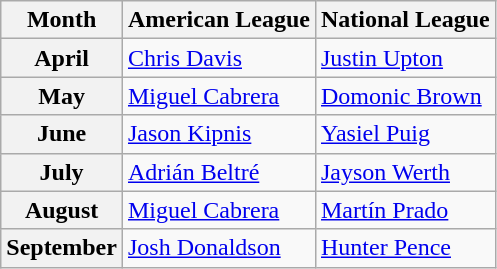<table class="wikitable">
<tr>
<th>Month</th>
<th>American League</th>
<th>National League</th>
</tr>
<tr>
<th>April</th>
<td><a href='#'>Chris Davis</a></td>
<td><a href='#'>Justin Upton</a></td>
</tr>
<tr>
<th>May</th>
<td><a href='#'>Miguel Cabrera</a></td>
<td><a href='#'>Domonic Brown</a></td>
</tr>
<tr>
<th>June</th>
<td><a href='#'>Jason Kipnis</a></td>
<td><a href='#'>Yasiel Puig</a></td>
</tr>
<tr>
<th>July</th>
<td><a href='#'>Adrián Beltré</a></td>
<td><a href='#'>Jayson Werth</a></td>
</tr>
<tr>
<th>August</th>
<td><a href='#'>Miguel Cabrera</a></td>
<td><a href='#'>Martín Prado</a></td>
</tr>
<tr>
<th>September</th>
<td><a href='#'>Josh Donaldson</a></td>
<td><a href='#'>Hunter Pence</a></td>
</tr>
</table>
